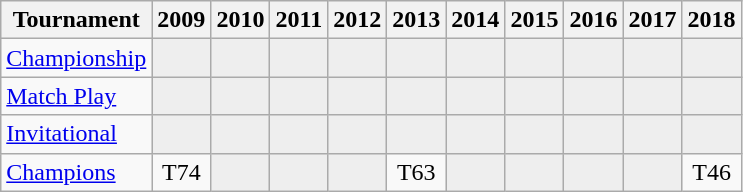<table class="wikitable" style="text-align:center;">
<tr>
<th>Tournament</th>
<th>2009</th>
<th>2010</th>
<th>2011</th>
<th>2012</th>
<th>2013</th>
<th>2014</th>
<th>2015</th>
<th>2016</th>
<th>2017</th>
<th>2018</th>
</tr>
<tr>
<td align="left"><a href='#'>Championship</a></td>
<td style="background:#eeeeee;"></td>
<td style="background:#eeeeee;"></td>
<td style="background:#eeeeee;"></td>
<td style="background:#eeeeee;"></td>
<td style="background:#eeeeee;"></td>
<td style="background:#eeeeee;"></td>
<td style="background:#eeeeee;"></td>
<td style="background:#eeeeee;"></td>
<td style="background:#eeeeee;"></td>
<td style="background:#eeeeee;"></td>
</tr>
<tr>
<td align="left"><a href='#'>Match Play</a></td>
<td style="background:#eeeeee;"></td>
<td style="background:#eeeeee;"></td>
<td style="background:#eeeeee;"></td>
<td style="background:#eeeeee;"></td>
<td style="background:#eeeeee;"></td>
<td style="background:#eeeeee;"></td>
<td style="background:#eeeeee;"></td>
<td style="background:#eeeeee;"></td>
<td style="background:#eeeeee;"></td>
<td style="background:#eeeeee;"></td>
</tr>
<tr>
<td align="left"><a href='#'>Invitational</a></td>
<td style="background:#eeeeee;"></td>
<td style="background:#eeeeee;"></td>
<td style="background:#eeeeee;"></td>
<td style="background:#eeeeee;"></td>
<td style="background:#eeeeee;"></td>
<td style="background:#eeeeee;"></td>
<td style="background:#eeeeee;"></td>
<td style="background:#eeeeee;"></td>
<td style="background:#eeeeee;"></td>
<td style="background:#eeeeee;"></td>
</tr>
<tr>
<td align="left"><a href='#'>Champions</a></td>
<td>T74</td>
<td style="background:#eeeeee;"></td>
<td style="background:#eeeeee;"></td>
<td style="background:#eeeeee;"></td>
<td>T63</td>
<td style="background:#eeeeee;"></td>
<td style="background:#eeeeee;"></td>
<td style="background:#eeeeee;"></td>
<td style="background:#eeeeee;"></td>
<td>T46</td>
</tr>
</table>
